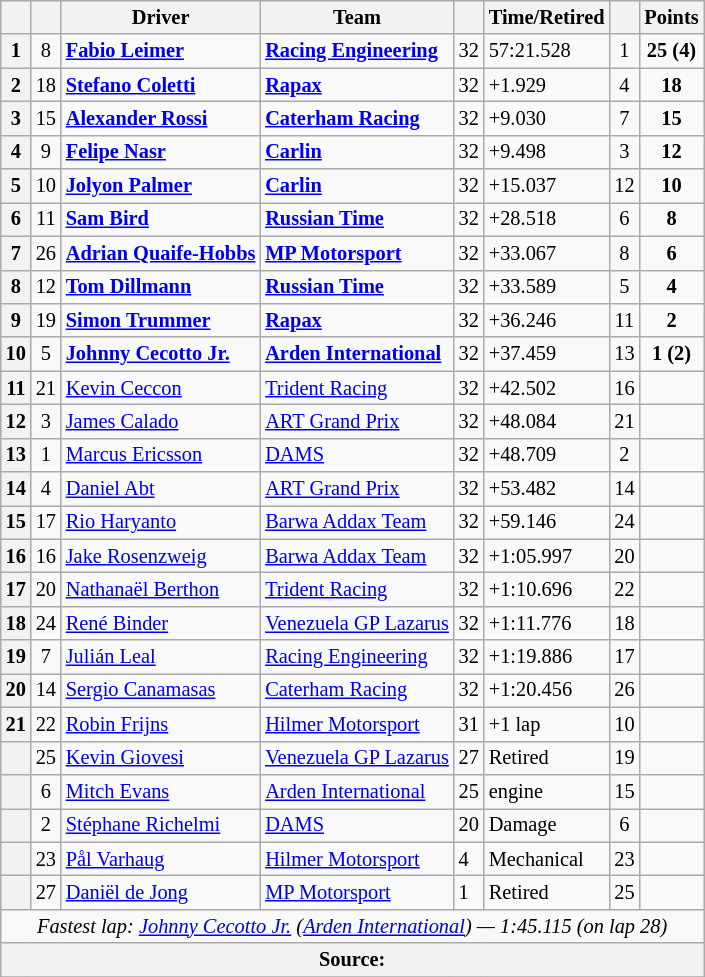<table class="wikitable" style="font-size:85%">
<tr>
<th scope="col"></th>
<th scope="col"></th>
<th scope="col">Driver</th>
<th scope="col">Team</th>
<th scope="col" class="unsortable"></th>
<th scope="col" class="unsortable">Time/Retired</th>
<th scope="col"></th>
<th scope="col">Points</th>
</tr>
<tr>
<th scope="row">1</th>
<td align="center">8</td>
<td data-sort-value="LEI"> <strong><a href='#'>Fabio Leimer</a></strong></td>
<td><strong><a href='#'>Racing Engineering</a></strong></td>
<td>32</td>
<td>57:21.528</td>
<td align="center">1</td>
<td align="center"><strong>25 (4)</strong></td>
</tr>
<tr>
<th scope="row">2</th>
<td align="center">18</td>
<td data-sort-value="COL"> <strong><a href='#'>Stefano Coletti</a></strong></td>
<td><strong><a href='#'>Rapax</a></strong></td>
<td>32</td>
<td>+1.929</td>
<td align="center">4</td>
<td align="center"><strong>18</strong></td>
</tr>
<tr>
<th scope="row">3</th>
<td align="center">15</td>
<td data-sort-value="ROSS"> <strong><a href='#'>Alexander Rossi</a></strong></td>
<td><strong><a href='#'>Caterham Racing</a></strong></td>
<td>32</td>
<td>+9.030</td>
<td align="center">7</td>
<td align="center"><strong>15</strong></td>
</tr>
<tr>
<th scope="row">4</th>
<td align="center">9</td>
<td data-sort-value="NAS"> <strong><a href='#'>Felipe Nasr</a></strong></td>
<td><strong><a href='#'>Carlin</a></strong></td>
<td>32</td>
<td>+9.498</td>
<td align="center">3</td>
<td align="center"><strong>12</strong></td>
</tr>
<tr>
<th scope="row">5</th>
<td align="center">10</td>
<td data-sort-value="PAL"> <strong><a href='#'>Jolyon Palmer</a></strong></td>
<td><strong><a href='#'>Carlin</a></strong></td>
<td>32</td>
<td>+15.037</td>
<td align="center">12</td>
<td align="center"><strong>10</strong></td>
</tr>
<tr>
<th scope="row">6</th>
<td align="center">11</td>
<td data-sort-value="BIR"> <strong><a href='#'>Sam Bird</a></strong></td>
<td><strong><a href='#'>Russian Time</a></strong></td>
<td>32</td>
<td>+28.518</td>
<td align="center">6</td>
<td align="center"><strong>8</strong></td>
</tr>
<tr>
<th scope="row">7</th>
<td align="center">26</td>
<td data-sort-value="QUA"> <strong><a href='#'>Adrian Quaife-Hobbs</a></strong></td>
<td><strong><a href='#'>MP Motorsport</a></strong></td>
<td>32</td>
<td>+33.067</td>
<td align="center">8</td>
<td align="center"><strong>6</strong></td>
</tr>
<tr>
<th scope="row">8</th>
<td align="center">12</td>
<td data-sort-value="DIL"> <strong><a href='#'>Tom Dillmann</a></strong></td>
<td><strong><a href='#'>Russian Time</a></strong></td>
<td>32</td>
<td>+33.589</td>
<td align="center">5</td>
<td align="center"><strong>4</strong></td>
</tr>
<tr>
<th scope="row">9</th>
<td align="center">19</td>
<td data-sort-value="TRU"> <strong><a href='#'>Simon Trummer</a></strong></td>
<td><strong><a href='#'>Rapax</a></strong></td>
<td>32</td>
<td>+36.246</td>
<td align="center">11</td>
<td align="center"><strong>2</strong></td>
</tr>
<tr>
<th scope="row">10</th>
<td align="center">5</td>
<td data-sort-value="CECO"> <strong><a href='#'>Johnny Cecotto Jr.</a></strong></td>
<td><strong><a href='#'>Arden International</a></strong></td>
<td>32</td>
<td>+37.459</td>
<td align="center">13</td>
<td align="center"><strong>1 (2)</strong></td>
</tr>
<tr>
<th scope="row">11</th>
<td align="center">21</td>
<td data-sort-value="CECC"> <a href='#'>Kevin Ceccon</a></td>
<td><a href='#'>Trident Racing</a></td>
<td>32</td>
<td>+42.502</td>
<td align="center">16</td>
<td></td>
</tr>
<tr>
<th scope="row">12</th>
<td align="center">3</td>
<td data-sort-value="CAL"> <a href='#'>James Calado</a></td>
<td><a href='#'>ART Grand Prix</a></td>
<td>32</td>
<td>+48.084</td>
<td align="center">21</td>
<td></td>
</tr>
<tr>
<th scope="row">13</th>
<td align="center">1</td>
<td data-sort-value="ERI"> <a href='#'>Marcus Ericsson</a></td>
<td><a href='#'>DAMS</a></td>
<td>32</td>
<td>+48.709</td>
<td align="center">2</td>
<td></td>
</tr>
<tr>
<th scope="row">14</th>
<td align="center">4</td>
<td data-sort-value="ABT"> <a href='#'>Daniel Abt</a></td>
<td><a href='#'>ART Grand Prix</a></td>
<td>32</td>
<td>+53.482</td>
<td align="center">14</td>
<td></td>
</tr>
<tr>
<th scope="row">15</th>
<td align="center">17</td>
<td data-sort-value="HAR"> <a href='#'>Rio Haryanto</a></td>
<td><a href='#'>Barwa Addax Team</a></td>
<td>32</td>
<td>+59.146</td>
<td align="center">24</td>
<td></td>
</tr>
<tr>
<th scope="row">16</th>
<td align="center">16</td>
<td data-sort-value="ROSE"> <a href='#'>Jake Rosenzweig</a></td>
<td><a href='#'>Barwa Addax Team</a></td>
<td>32</td>
<td>+1:05.997</td>
<td align="center">20</td>
<td></td>
</tr>
<tr>
<th scope="row">17</th>
<td align="center">20</td>
<td data-sort-value="BER"> <a href='#'>Nathanaël Berthon</a></td>
<td><a href='#'>Trident Racing</a></td>
<td>32</td>
<td>+1:10.696</td>
<td align="center">22</td>
<td></td>
</tr>
<tr>
<th scope="row">18</th>
<td align="center">24</td>
<td data-sort-value="BIN"> <a href='#'>René Binder</a></td>
<td><a href='#'>Venezuela GP Lazarus</a></td>
<td>32</td>
<td>+1:11.776</td>
<td align="center">18</td>
<td></td>
</tr>
<tr>
<th scope="row">19</th>
<td align="center">7</td>
<td data-sort-value="LEA"> <a href='#'>Julián Leal</a></td>
<td><a href='#'>Racing Engineering</a></td>
<td>32</td>
<td>+1:19.886</td>
<td align="center">17</td>
<td></td>
</tr>
<tr>
<th scope="row">20</th>
<td align="center">14</td>
<td data-sort-value="CAN"> <a href='#'>Sergio Canamasas</a></td>
<td><a href='#'>Caterham Racing</a></td>
<td>32</td>
<td>+1:20.456</td>
<td align="center">26</td>
<td></td>
</tr>
<tr>
<th scope="row">21</th>
<td align="center">22</td>
<td data-sort-value="FRI"> <a href='#'>Robin Frijns</a></td>
<td><a href='#'>Hilmer Motorsport</a></td>
<td>31</td>
<td>+1 lap</td>
<td align="center">10</td>
<td></td>
</tr>
<tr>
<th scope="row" data-sort-value="22"></th>
<td align="center">25</td>
<td data-sort-value="GIO"> <a href='#'>Kevin Giovesi</a></td>
<td><a href='#'>Venezuela GP Lazarus</a></td>
<td>27</td>
<td>Retired</td>
<td align="center">19</td>
<td></td>
</tr>
<tr>
<th scope="row" data-sort-value="23"></th>
<td align="center">6</td>
<td data-sort-value="EVA"> <a href='#'>Mitch Evans</a></td>
<td><a href='#'>Arden International</a></td>
<td>25</td>
<td>engine</td>
<td align="center">15</td>
<td></td>
</tr>
<tr>
<th scope="row" data-sort-value="24"></th>
<td align="center">2</td>
<td data-sort-value="RIC"> <a href='#'>Stéphane Richelmi</a></td>
<td><a href='#'>DAMS</a></td>
<td>20</td>
<td>Damage</td>
<td align="center">6</td>
<td></td>
</tr>
<tr>
<th scope="row" data-sort-value="25"></th>
<td align="center">23</td>
<td data-sort-value="VAR"> <a href='#'>Pål Varhaug</a></td>
<td><a href='#'>Hilmer Motorsport</a></td>
<td>4</td>
<td>Mechanical</td>
<td align="center">23</td>
<td></td>
</tr>
<tr>
<th scope="row" data-sort-value="26"></th>
<td align="center">27</td>
<td data-sort-value="DEJ"> <a href='#'>Daniël de Jong</a></td>
<td><a href='#'>MP Motorsport</a></td>
<td>1</td>
<td>Retired</td>
<td align="center">25</td>
<td></td>
</tr>
<tr class="sortbottom">
<td colspan="8" align="center"><em>Fastest lap: <a href='#'>Johnny Cecotto Jr.</a> (<a href='#'>Arden International</a>) — 1:45.115 (on lap 28)</em></td>
</tr>
<tr class="sortbottom">
<th colspan="8">Source:</th>
</tr>
<tr>
</tr>
</table>
